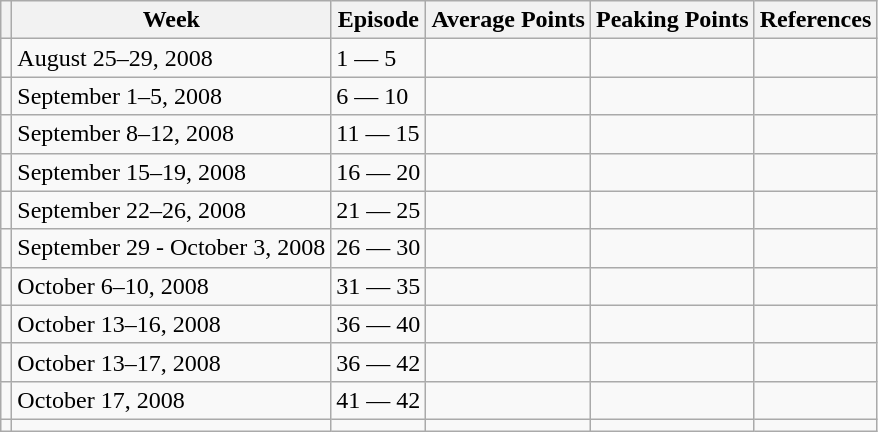<table class="wikitable">
<tr>
<th></th>
<th>Week</th>
<th>Episode</th>
<th>Average Points</th>
<th>Peaking Points</th>
<th>References</th>
</tr>
<tr>
<td></td>
<td>August 25–29, 2008</td>
<td>1 — 5</td>
<td></td>
<td></td>
<td></td>
</tr>
<tr>
<td></td>
<td>September 1–5, 2008</td>
<td>6 — 10</td>
<td></td>
<td></td>
<td></td>
</tr>
<tr>
<td></td>
<td>September 8–12, 2008</td>
<td>11 — 15</td>
<td></td>
<td></td>
<td></td>
</tr>
<tr>
<td></td>
<td>September 15–19, 2008</td>
<td>16 — 20</td>
<td></td>
<td></td>
<td></td>
</tr>
<tr>
<td></td>
<td>September 22–26, 2008</td>
<td>21 — 25</td>
<td></td>
<td></td>
<td></td>
</tr>
<tr>
<td></td>
<td>September 29 - October 3, 2008</td>
<td>26 — 30</td>
<td></td>
<td></td>
<td></td>
</tr>
<tr>
<td></td>
<td>October 6–10, 2008</td>
<td>31 — 35</td>
<td></td>
<td></td>
<td></td>
</tr>
<tr>
<td></td>
<td>October 13–16, 2008</td>
<td>36 — 40</td>
<td></td>
<td></td>
<td></td>
</tr>
<tr>
<td></td>
<td>October 13–17, 2008</td>
<td>36 — 42</td>
<td></td>
<td></td>
<td></td>
</tr>
<tr>
<td></td>
<td>October 17, 2008</td>
<td>41 — 42</td>
<td></td>
<td></td>
<td></td>
</tr>
<tr>
<td></td>
<td></td>
<td></td>
<td></td>
<td></td>
<td></td>
</tr>
</table>
